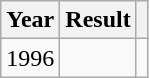<table class="wikitable">
<tr>
<th>Year</th>
<th>Result</th>
<th></th>
</tr>
<tr>
<td>1996</td>
<td></td>
<td></td>
</tr>
</table>
